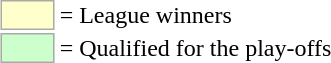<table style="margin:1em auto;">
<tr>
<td style="background-color:#ffffcc; border:1px solid #aaaaaa; width:2em;"></td>
<td>= League winners</td>
</tr>
<tr>
<td style="background-color:#ccffcc; border:1px solid #aaaaaa; width:2em;"></td>
<td>= Qualified for the play-offs</td>
</tr>
</table>
